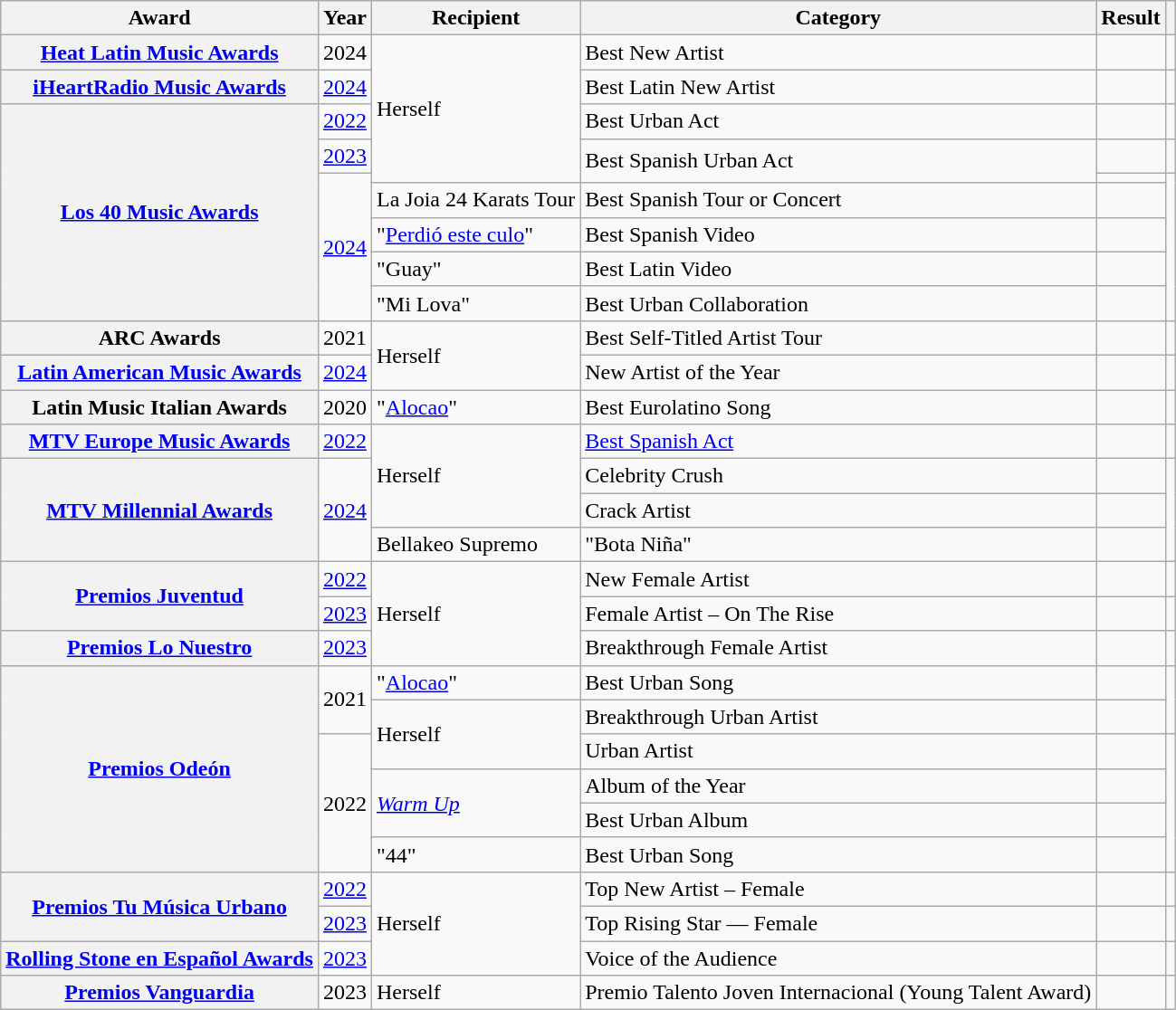<table class="wikitable sortable plainrowheaders">
<tr>
<th scope="col">Award</th>
<th scope="col">Year</th>
<th scope="col">Recipient</th>
<th scope="col">Category</th>
<th scope="col">Result</th>
<th scope="col" class="unsortable"></th>
</tr>
<tr>
<th scope="row"><a href='#'>Heat Latin Music Awards</a></th>
<td align="center">2024</td>
<td rowspan="5">Herself</td>
<td>Best New Artist</td>
<td></td>
<td align="center"></td>
</tr>
<tr>
<th scope="row"><a href='#'>iHeartRadio Music Awards</a></th>
<td align="center"><a href='#'>2024</a></td>
<td>Best Latin New Artist</td>
<td></td>
<td style="text-align:center;"></td>
</tr>
<tr>
<th rowspan="7" scope="row"><a href='#'>Los 40 Music Awards</a></th>
<td style="text-align:center"><a href='#'>2022</a></td>
<td>Best Urban Act</td>
<td></td>
<td style="text-align:center"></td>
</tr>
<tr>
<td align="center"><a href='#'>2023</a></td>
<td rowspan="2">Best Spanish Urban Act</td>
<td></td>
<td align="center"></td>
</tr>
<tr>
<td align="center"rowspan="5"><a href='#'>2024</a></td>
<td></td>
<td align="center"rowspan="5"></td>
</tr>
<tr>
<td>La Joia 24 Karats Tour</td>
<td>Best Spanish Tour or Concert</td>
<td></td>
</tr>
<tr>
<td>"<a href='#'>Perdió este culo</a>"</td>
<td>Best Spanish Video</td>
<td></td>
</tr>
<tr>
<td>"Guay" </td>
<td>Best Latin Video</td>
<td></td>
</tr>
<tr>
<td>"Mi Lova" </td>
<td>Best Urban Collaboration</td>
<td></td>
</tr>
<tr>
<th scope="row">ARC Awards</th>
<td style="text-align:center">2021</td>
<td rowspan="2">Herself</td>
<td>Best Self-Titled Artist Tour</td>
<td></td>
<td style="text-align:center"></td>
</tr>
<tr>
<th scope="row"><a href='#'>Latin American Music Awards</a></th>
<td align="center"><a href='#'>2024</a></td>
<td>New Artist of the Year</td>
<td></td>
<td align="center"></td>
</tr>
<tr>
<th scope="row">Latin Music Italian Awards</th>
<td style="text-align:center">2020</td>
<td data-sort-value="Alocao">"<a href='#'>Alocao</a>" </td>
<td>Best Eurolatino Song</td>
<td></td>
<td style="text-align:center"></td>
</tr>
<tr>
<th scope="row"><a href='#'>MTV Europe Music Awards</a></th>
<td style="text-align:center"><a href='#'>2022</a></td>
<td rowspan="3">Herself</td>
<td><a href='#'>Best Spanish Act</a></td>
<td></td>
<td style="text-align:center"></td>
</tr>
<tr>
<th scope="row" rowspan="3"><a href='#'>MTV Millennial Awards</a></th>
<td rowspan="3" align="center"><a href='#'>2024</a></td>
<td>Celebrity Crush</td>
<td></td>
<td rowspan="3" align="center"></td>
</tr>
<tr>
<td>Crack Artist</td>
<td></td>
</tr>
<tr>
<td>Bellakeo Supremo</td>
<td>"Bota Niña" </td>
<td></td>
</tr>
<tr>
<th scope="row"  rowspan="2"><a href='#'>Premios Juventud</a></th>
<td style="text-align:center"><a href='#'>2022</a></td>
<td rowspan="3">Herself</td>
<td>New Female Artist</td>
<td></td>
<td style="text-align:center"></td>
</tr>
<tr>
<td align="center"><a href='#'>2023</a></td>
<td>Female Artist – On The Rise</td>
<td></td>
<td style="text-align:center;"></td>
</tr>
<tr>
<th scope="row"><a href='#'>Premios Lo Nuestro</a></th>
<td style="text-align:center"><a href='#'>2023</a></td>
<td>Breakthrough Female Artist</td>
<td></td>
<td style="text-align:center"></td>
</tr>
<tr>
<th scope="row" rowspan="6"><a href='#'>Premios Odeón</a></th>
<td rowspan="2" style="text-align:center">2021</td>
<td>"<a href='#'>Alocao</a>" </td>
<td>Best Urban Song</td>
<td></td>
<td rowspan="2" style="text-align:center"></td>
</tr>
<tr>
<td rowspan="2">Herself</td>
<td>Breakthrough Urban Artist</td>
<td></td>
</tr>
<tr>
<td rowspan="4" style="text-align:center">2022</td>
<td>Urban Artist</td>
<td></td>
<td rowspan="4" style="text-align:center"></td>
</tr>
<tr>
<td rowspan="2"><em><a href='#'>Warm Up</a></em></td>
<td>Album of the Year</td>
<td></td>
</tr>
<tr>
<td>Best Urban Album</td>
<td></td>
</tr>
<tr>
<td data-sort-value="44">"44" </td>
<td>Best Urban Song</td>
<td></td>
</tr>
<tr>
<th scope="row" rowspan="2"><a href='#'>Premios Tu Música Urbano</a></th>
<td style="text-align:center"><a href='#'>2022</a></td>
<td rowspan="3">Herself</td>
<td>Top New Artist – Female</td>
<td></td>
<td style="text-align:center"></td>
</tr>
<tr>
<td align="center"><a href='#'>2023</a></td>
<td>Top Rising Star — Female</td>
<td></td>
<td style="text-align:center;"></td>
</tr>
<tr>
<th scope="row"><a href='#'>Rolling Stone en Español Awards</a></th>
<td align="center"><a href='#'>2023</a></td>
<td>Voice of the Audience</td>
<td></td>
<td align="center"></td>
</tr>
<tr>
<th scope="row"><a href='#'>Premios Vanguardia</a></th>
<td style="text-align:center">2023</td>
<td>Herself</td>
<td>Premio Talento Joven Internacional (Young Talent Award)</td>
<td></td>
<td style="text-align:center"></td>
</tr>
</table>
